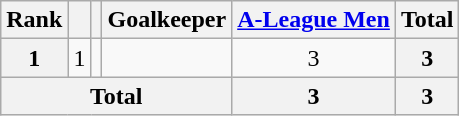<table class="wikitable" style="text-align:center">
<tr>
<th>Rank</th>
<th></th>
<th></th>
<th>Goalkeeper</th>
<th><a href='#'>A-League Men</a></th>
<th>Total</th>
</tr>
<tr>
<th>1</th>
<td>1</td>
<td></td>
<td align="left"></td>
<td>3</td>
<th>3</th>
</tr>
<tr>
<th colspan="4">Total</th>
<th>3</th>
<th>3</th>
</tr>
</table>
